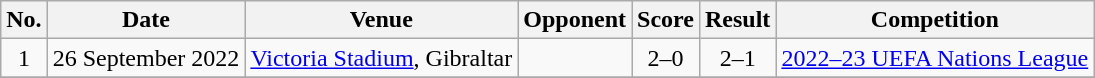<table class="wikitable sortable">
<tr>
<th scope="col">No.</th>
<th scope="col">Date</th>
<th scope="col">Venue</th>
<th scope="col">Opponent</th>
<th scope="col">Score</th>
<th scope="col">Result</th>
<th scope="col">Competition</th>
</tr>
<tr>
<td style="text-align:center">1</td>
<td>26 September 2022</td>
<td><a href='#'>Victoria Stadium</a>, Gibraltar</td>
<td></td>
<td style="text-align:center">2–0</td>
<td style="text-align:center">2–1</td>
<td><a href='#'>2022–23 UEFA Nations League</a></td>
</tr>
<tr>
</tr>
</table>
